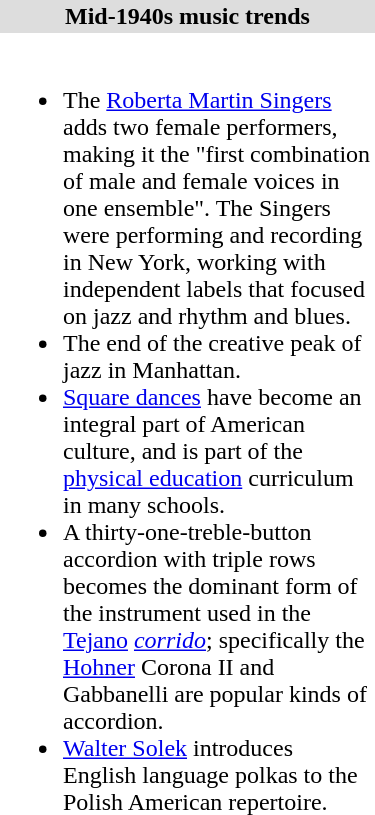<table align="right" border="0" cellpadding="2" width=250 cellspacing="0" style="margin-left:0.5em;" class="toccolours">
<tr>
<th style="background:#ddd;">Mid-1940s music trends</th>
</tr>
<tr>
<td><br><ul><li>The <a href='#'>Roberta Martin Singers</a> adds two female performers, making it the "first combination of male and female voices in one ensemble". The Singers were performing and recording in New York, working with independent labels that focused on jazz and rhythm and blues.</li><li>The end of the creative peak of jazz in Manhattan.</li><li><a href='#'>Square dances</a> have become an integral part of American culture, and is part of the <a href='#'>physical education</a> curriculum in many schools.</li><li>A thirty-one-treble-button accordion with triple rows becomes the dominant form of the instrument used in the <a href='#'>Tejano</a> <em><a href='#'>corrido</a></em>; specifically the <a href='#'>Hohner</a> Corona II and Gabbanelli are popular kinds of accordion.</li><li><a href='#'>Walter Solek</a> introduces English language polkas to the Polish American repertoire.</li></ul></td>
</tr>
</table>
